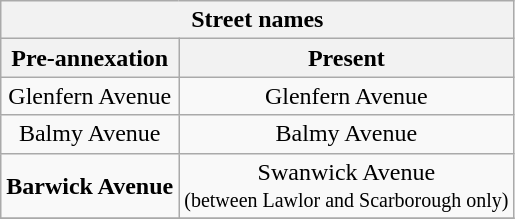<table class="wikitable plainrowheaders" style="text-align:center;" border="1">
<tr>
<th scope="col" colspan="2">Street names</th>
</tr>
<tr>
<th scope="col">Pre-annexation</th>
<th scope="col">Present</th>
</tr>
<tr>
<td>Glenfern Avenue</td>
<td>Glenfern Avenue</td>
</tr>
<tr>
<td>Balmy Avenue</td>
<td>Balmy Avenue</td>
</tr>
<tr>
<td><strong>Barwick Avenue</strong></td>
<td>Swanwick Avenue<br><small>(between Lawlor and Scarborough only)</small></td>
</tr>
<tr>
</tr>
</table>
